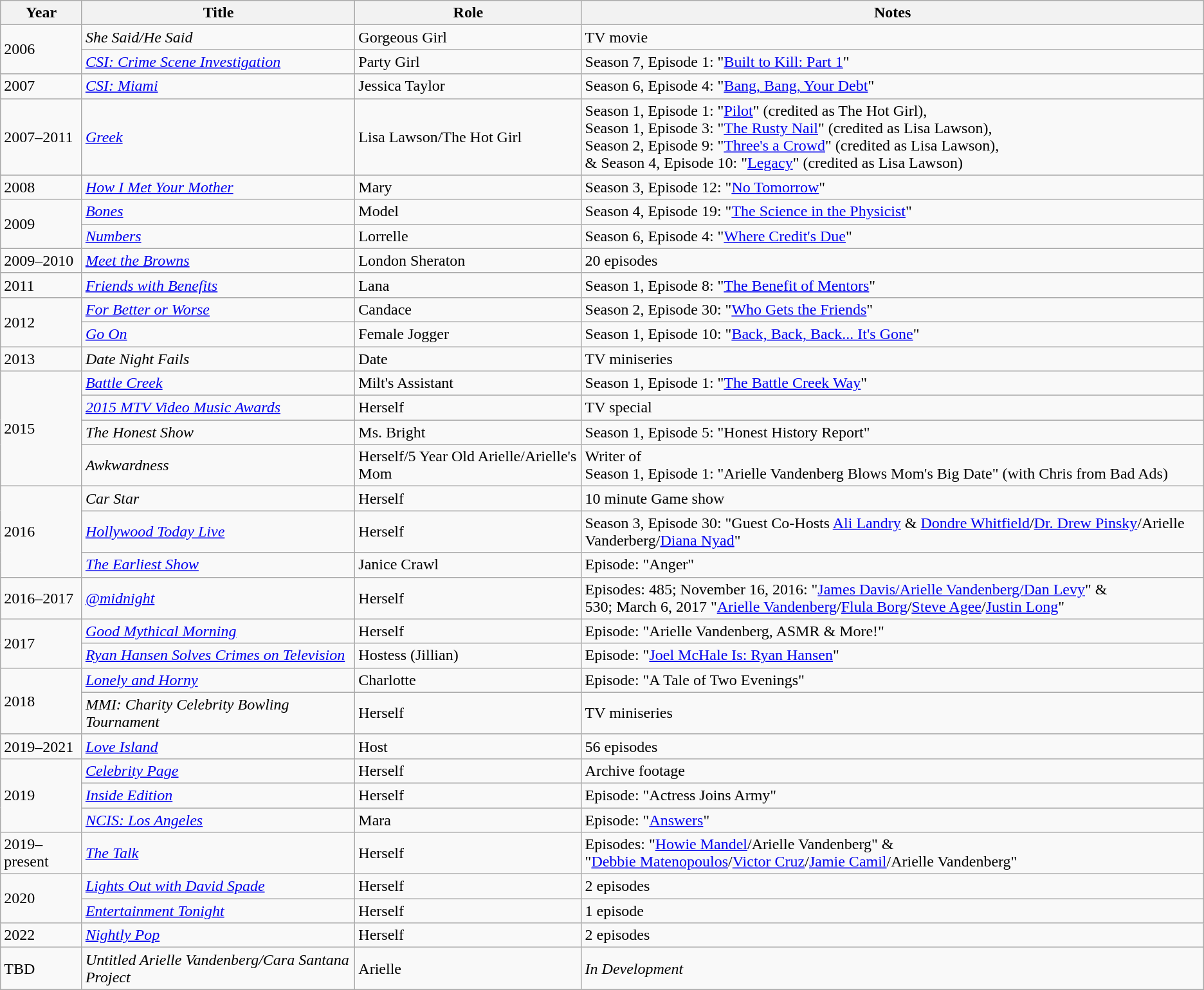<table class="wikitable sortable">
<tr>
<th>Year</th>
<th>Title</th>
<th>Role</th>
<th class="unsortable">Notes</th>
</tr>
<tr>
<td rowspan="2">2006</td>
<td><em>She Said/He Said</em></td>
<td>Gorgeous Girl</td>
<td>TV movie</td>
</tr>
<tr>
<td><em><a href='#'>CSI: Crime Scene Investigation</a></em></td>
<td>Party Girl</td>
<td>Season 7, Episode 1: "<a href='#'>Built to Kill: Part 1</a>"</td>
</tr>
<tr>
<td>2007</td>
<td><em><a href='#'>CSI: Miami</a></em></td>
<td>Jessica Taylor</td>
<td>Season 6, Episode 4: "<a href='#'>Bang, Bang, Your Debt</a>"</td>
</tr>
<tr>
<td>2007–2011</td>
<td><em><a href='#'>Greek</a></em></td>
<td>Lisa Lawson/The Hot Girl</td>
<td>Season 1, Episode 1: "<a href='#'>Pilot</a>" (credited as The Hot Girl),<br>Season 1, Episode 3: "<a href='#'>The Rusty Nail</a>" (credited as Lisa Lawson),<br>Season 2, Episode 9: "<a href='#'>Three's a Crowd</a>" (credited as Lisa Lawson),<br>& Season 4, Episode 10: "<a href='#'>Legacy</a>" (credited as Lisa Lawson)</td>
</tr>
<tr>
<td>2008</td>
<td><em><a href='#'>How I Met Your Mother</a></em></td>
<td>Mary</td>
<td>Season 3, Episode 12: "<a href='#'>No Tomorrow</a>"</td>
</tr>
<tr>
<td rowspan="2">2009</td>
<td><em><a href='#'>Bones</a></em></td>
<td>Model</td>
<td>Season 4, Episode 19: "<a href='#'>The Science in the Physicist</a>"</td>
</tr>
<tr>
<td><em><a href='#'>Numbers</a></em></td>
<td>Lorrelle</td>
<td>Season 6, Episode 4: "<a href='#'>Where Credit's Due</a>"</td>
</tr>
<tr>
<td>2009–2010</td>
<td><em><a href='#'>Meet the Browns</a></em></td>
<td>London Sheraton</td>
<td>20 episodes</td>
</tr>
<tr>
<td>2011</td>
<td><em><a href='#'>Friends with Benefits</a></em></td>
<td>Lana</td>
<td>Season 1, Episode 8: "<a href='#'>The Benefit of Mentors</a>"</td>
</tr>
<tr>
<td rowspan="2">2012</td>
<td><em><a href='#'>For Better or Worse</a></em></td>
<td>Candace</td>
<td>Season 2, Episode 30: "<a href='#'>Who Gets the Friends</a>"</td>
</tr>
<tr>
<td><em><a href='#'>Go On</a></em></td>
<td>Female Jogger</td>
<td>Season 1, Episode 10: "<a href='#'>Back, Back, Back... It's Gone</a>"</td>
</tr>
<tr>
<td>2013</td>
<td><em>Date Night Fails</em></td>
<td>Date</td>
<td>TV miniseries</td>
</tr>
<tr>
<td rowspan="4">2015</td>
<td><em><a href='#'>Battle Creek</a></em></td>
<td>Milt's Assistant</td>
<td>Season 1, Episode 1: "<a href='#'>The Battle Creek Way</a>"</td>
</tr>
<tr>
<td><em><a href='#'>2015 MTV Video Music Awards</a></em></td>
<td>Herself</td>
<td>TV special</td>
</tr>
<tr>
<td><em>The Honest Show</em></td>
<td>Ms. Bright</td>
<td>Season 1, Episode 5: "Honest History Report"</td>
</tr>
<tr>
<td><em>Awkwardness</em></td>
<td>Herself/5 Year Old Arielle/Arielle's Mom</td>
<td>Writer of<br>Season 1, Episode 1: "Arielle Vandenberg Blows Mom's Big Date" (with Chris from Bad Ads)</td>
</tr>
<tr>
<td rowspan="3">2016</td>
<td><em>Car Star</em></td>
<td>Herself</td>
<td>10 minute Game show</td>
</tr>
<tr>
<td><em><a href='#'>Hollywood Today Live</a></em></td>
<td>Herself</td>
<td>Season 3, Episode 30: "Guest Co-Hosts <a href='#'>Ali Landry</a> & <a href='#'>Dondre Whitfield</a>/<a href='#'>Dr. Drew Pinsky</a>/Arielle Vanderberg/<a href='#'>Diana Nyad</a>"</td>
</tr>
<tr>
<td><em><a href='#'>The Earliest Show</a></em></td>
<td>Janice Crawl</td>
<td>Episode: "Anger"</td>
</tr>
<tr>
<td>2016–2017</td>
<td><em><a href='#'>@midnight</a></em></td>
<td>Herself</td>
<td>Episodes: 485; November 16, 2016: "<a href='#'>James Davis/Arielle Vandenberg/</a><a href='#'>Dan Levy</a>" &<br>530; March 6, 2017 "<a href='#'>Arielle Vandenberg</a>/<a href='#'>Flula Borg</a>/<a href='#'>Steve Agee</a>/<a href='#'>Justin Long</a>"</td>
</tr>
<tr>
<td rowspan="2">2017</td>
<td><em><a href='#'>Good Mythical Morning</a></em></td>
<td>Herself</td>
<td>Episode: "Arielle Vandenberg, ASMR & More!"</td>
</tr>
<tr>
<td><em><a href='#'>Ryan Hansen Solves Crimes on Television</a></em></td>
<td>Hostess (Jillian)</td>
<td>Episode: "<a href='#'>Joel McHale Is: Ryan Hansen</a>"</td>
</tr>
<tr>
<td rowspan="2">2018</td>
<td><em><a href='#'>Lonely and Horny</a></em></td>
<td>Charlotte</td>
<td>Episode: "A Tale of Two Evenings"</td>
</tr>
<tr>
<td><em>MMI: Charity Celebrity Bowling Tournament</em></td>
<td>Herself</td>
<td>TV miniseries</td>
</tr>
<tr>
<td>2019–2021</td>
<td><em><a href='#'>Love Island</a></em></td>
<td>Host</td>
<td>56 episodes</td>
</tr>
<tr>
<td rowspan="3">2019</td>
<td><em><a href='#'>Celebrity Page</a></em></td>
<td>Herself</td>
<td>Archive footage</td>
</tr>
<tr>
<td><em><a href='#'>Inside Edition</a></em></td>
<td>Herself</td>
<td>Episode: "Actress Joins Army"</td>
</tr>
<tr>
<td><em><a href='#'>NCIS: Los Angeles</a></em></td>
<td>Mara</td>
<td>Episode: "<a href='#'>Answers</a>"</td>
</tr>
<tr>
<td>2019–present</td>
<td><em><a href='#'>The Talk</a></em></td>
<td>Herself</td>
<td>Episodes: "<a href='#'>Howie Mandel</a>/Arielle Vandenberg" &<br>"<a href='#'>Debbie Matenopoulos</a>/<a href='#'>Victor Cruz</a>/<a href='#'>Jamie Camil</a>/Arielle Vandenberg"</td>
</tr>
<tr>
<td rowspan="2">2020</td>
<td><em><a href='#'>Lights Out with David Spade</a></em></td>
<td>Herself</td>
<td>2 episodes</td>
</tr>
<tr>
<td><em><a href='#'>Entertainment Tonight</a></em></td>
<td>Herself</td>
<td>1 episode</td>
</tr>
<tr>
<td>2022</td>
<td><em><a href='#'>Nightly Pop</a></em></td>
<td>Herself</td>
<td>2 episodes</td>
</tr>
<tr>
<td>TBD</td>
<td><em>Untitled Arielle Vandenberg/Cara Santana Project</em></td>
<td>Arielle</td>
<td><em>In Development</em></td>
</tr>
</table>
